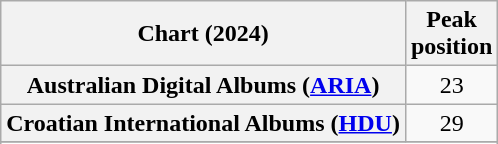<table class="wikitable sortable plainrowheaders" style="text-align:center">
<tr>
<th scope="col">Chart (2024)</th>
<th scope="col">Peak<br>position</th>
</tr>
<tr>
<th scope="row">Australian Digital Albums (<a href='#'>ARIA</a>)</th>
<td>23</td>
</tr>
<tr>
<th scope="row">Croatian International Albums (<a href='#'>HDU</a>)</th>
<td>29</td>
</tr>
<tr>
</tr>
<tr>
</tr>
</table>
